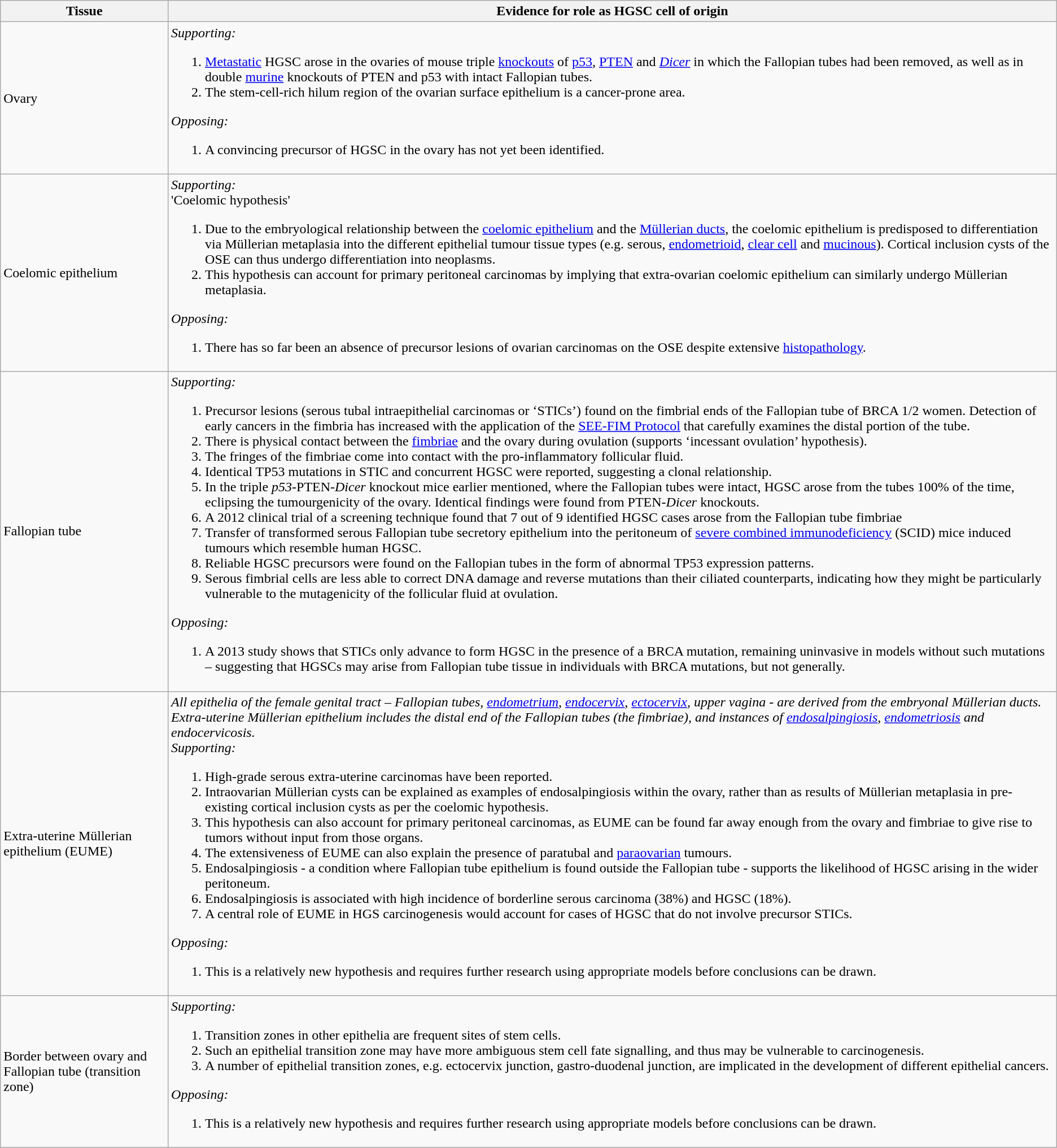<table class="wikitable">
<tr>
<th>Tissue</th>
<th>Evidence for role as HGSC cell of origin</th>
</tr>
<tr>
<td>Ovary</td>
<td><em>Supporting:</em><br><ol><li><a href='#'>Metastatic</a> HGSC arose in the ovaries of mouse triple <a href='#'>knockouts</a> of <a href='#'>p53</a>, <a href='#'>PTEN</a> and <em><a href='#'>Dicer</a></em> in which the Fallopian tubes had been removed, as well as in double <a href='#'>murine</a> knockouts of PTEN and p53 with intact Fallopian tubes.</li><li>The stem-cell-rich hilum region of the ovarian surface epithelium is a cancer-prone area.</li></ol><em>Opposing:</em><ol><li>A convincing precursor of HGSC in the ovary has not yet been identified.</li></ol></td>
</tr>
<tr>
<td>Coelomic epithelium</td>
<td><em>Supporting:</em><br>'Coelomic hypothesis' <ol><li>Due to the embryological relationship between the <a href='#'>coelomic epithelium</a> and the <a href='#'>Müllerian ducts</a>, the coelomic epithelium is predisposed to differentiation via Müllerian metaplasia into the different epithelial tumour tissue types (e.g. serous, <a href='#'>endometrioid</a>, <a href='#'>clear cell</a> and <a href='#'>mucinous</a>). Cortical inclusion cysts of the OSE can thus undergo differentiation into neoplasms.</li><li>This hypothesis can account for primary peritoneal carcinomas by implying that extra-ovarian coelomic epithelium can similarly undergo Müllerian metaplasia.</li></ol><em>Opposing:</em><ol><li>There has so far been an absence of precursor lesions of ovarian carcinomas on the OSE despite extensive <a href='#'>histopathology</a>.</li></ol></td>
</tr>
<tr>
<td>Fallopian tube</td>
<td><em>Supporting:</em><br><ol><li>Precursor lesions (serous tubal intraepithelial carcinomas or ‘STICs’) found on the fimbrial ends of the Fallopian tube of BRCA 1/2 women. Detection of early cancers in the fimbria has increased with the application of the <a href='#'>SEE-FIM Protocol</a> that carefully examines the distal portion of the tube.</li><li>There is physical contact between the <a href='#'>fimbriae</a> and the ovary during ovulation (supports ‘incessant ovulation’ hypothesis).</li><li>The fringes of the fimbriae come into contact with the pro-inflammatory follicular fluid.</li><li>Identical TP53 mutations in STIC and concurrent HGSC were reported, suggesting a clonal relationship.</li><li>In the triple <em>p53</em>-PTEN-<em>Dicer</em> knockout mice earlier mentioned, where the Fallopian tubes were intact, HGSC arose from the tubes 100% of the time, eclipsing the tumourgenicity of the ovary. Identical findings were found from PTEN-<em>Dicer</em> knockouts.</li><li>A 2012 clinical trial of a screening technique found that 7 out of 9 identified HGSC cases arose from the Fallopian tube fimbriae</li><li>Transfer of transformed serous Fallopian tube secretory epithelium into the peritoneum of <a href='#'>severe combined immunodeficiency</a> (SCID) mice induced tumours which resemble human HGSC.</li><li>Reliable HGSC precursors were found on the Fallopian tubes in the form of abnormal TP53 expression patterns.</li><li>Serous fimbrial cells are less able to correct DNA damage and reverse mutations than their ciliated counterparts, indicating how they might be particularly vulnerable to the mutagenicity of the follicular fluid at ovulation.</li></ol><em>Opposing:</em><ol><li>A 2013 study shows that STICs only advance to form HGSC in the presence of a BRCA mutation, remaining uninvasive in models without such mutations – suggesting that HGSCs may arise from Fallopian tube tissue in individuals with BRCA mutations, but not generally.</li></ol></td>
</tr>
<tr>
<td>Extra-uterine Müllerian epithelium (EUME)</td>
<td><em>All epithelia of the female genital tract – Fallopian tubes, <a href='#'>endometrium</a>, <a href='#'>endocervix</a>, <a href='#'>ectocervix</a>, upper vagina - are derived from the embryonal Müllerian ducts. Extra-uterine Müllerian epithelium includes the distal end of the Fallopian tubes (the fimbriae), and instances of <a href='#'>endosalpingiosis</a>, <a href='#'>endometriosis</a> and endocervicosis.</em><br><em>Supporting:</em><ol><li>High-grade serous extra-uterine carcinomas have been reported.</li><li>Intraovarian Müllerian cysts can be explained as examples of endosalpingiosis within the ovary, rather than as results of Müllerian metaplasia in pre-existing cortical inclusion cysts as per the coelomic hypothesis.</li><li>This hypothesis can also account for primary peritoneal carcinomas, as EUME can be found far away enough from the ovary and fimbriae to give rise to tumors without input from those organs.</li><li>The extensiveness of EUME can also explain the presence of paratubal and <a href='#'>paraovarian</a> tumours.</li><li>Endosalpingiosis - a condition where Fallopian tube epithelium is found outside the Fallopian tube - supports the likelihood of HGSC arising in the wider peritoneum.</li><li>Endosalpingiosis is associated with high incidence of borderline serous carcinoma (38%) and HGSC (18%).</li><li>A central role of EUME in HGS carcinogenesis would account for cases of HGSC that do not involve precursor STICs.</li></ol><em>Opposing:</em><ol><li>This is a relatively new hypothesis and requires further research using appropriate models before conclusions can be drawn.</li></ol></td>
</tr>
<tr>
<td>Border between ovary and Fallopian tube (transition zone)</td>
<td><em>Supporting:</em><br><ol><li>Transition zones in other epithelia are frequent sites of stem cells.</li><li>Such an epithelial transition zone may have more ambiguous stem cell fate signalling, and thus may be vulnerable to carcinogenesis.</li><li>A number of epithelial transition zones, e.g. ectocervix junction, gastro-duodenal junction, are implicated in the development of different epithelial cancers.</li></ol><em>Opposing:</em><ol><li>This is a relatively new hypothesis and requires further research using appropriate models before conclusions can be drawn.</li></ol></td>
</tr>
</table>
